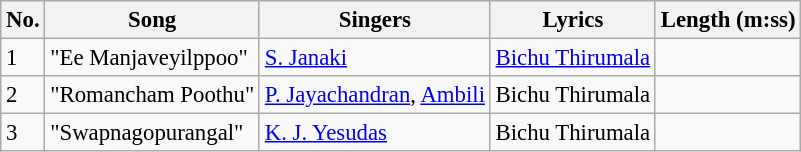<table class="wikitable" style="font-size:95%;">
<tr>
<th>No.</th>
<th>Song</th>
<th>Singers</th>
<th>Lyrics</th>
<th>Length (m:ss)</th>
</tr>
<tr>
<td>1</td>
<td>"Ee Manjaveyilppoo"</td>
<td><a href='#'>S. Janaki</a></td>
<td><a href='#'>Bichu Thirumala</a></td>
<td></td>
</tr>
<tr>
<td>2</td>
<td>"Romancham Poothu"</td>
<td><a href='#'>P. Jayachandran</a>, <a href='#'>Ambili</a></td>
<td>Bichu Thirumala</td>
<td></td>
</tr>
<tr>
<td>3</td>
<td>"Swapnagopurangal"</td>
<td><a href='#'>K. J. Yesudas</a></td>
<td>Bichu Thirumala</td>
<td></td>
</tr>
</table>
